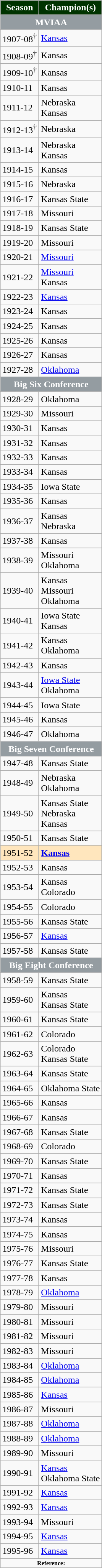<table class="wikitable">
<tr>
<th style="background:#003300;color:white;">Season</th>
<th style="background:#003300;color:white;">Champion(s)</th>
</tr>
<tr>
<th colspan="2" style="background:#949CA1;color:white;"><strong>MVIAA</strong></th>
</tr>
<tr>
<td>1907-08<sup>†</sup></td>
<td><a href='#'>Kansas</a></td>
</tr>
<tr>
<td>1908-09<sup>†</sup></td>
<td>Kansas</td>
</tr>
<tr>
<td>1909-10<sup>†</sup></td>
<td>Kansas</td>
</tr>
<tr>
<td>1910-11</td>
<td>Kansas</td>
</tr>
<tr>
<td>1911-12</td>
<td>Nebraska<br>Kansas</td>
</tr>
<tr>
<td>1912-13<sup>†</sup></td>
<td>Nebraska</td>
</tr>
<tr>
<td>1913-14</td>
<td>Nebraska<br>Kansas</td>
</tr>
<tr>
<td>1914-15</td>
<td>Kansas</td>
</tr>
<tr>
<td>1915-16</td>
<td>Nebraska</td>
</tr>
<tr>
<td>1916-17</td>
<td>Kansas State</td>
</tr>
<tr>
<td>1917-18</td>
<td>Missouri</td>
</tr>
<tr>
<td>1918-19</td>
<td>Kansas State</td>
</tr>
<tr>
<td>1919-20</td>
<td>Missouri</td>
</tr>
<tr>
<td>1920-21</td>
<td><a href='#'>Missouri</a></td>
</tr>
<tr>
<td>1921-22</td>
<td><a href='#'>Missouri</a><br>Kansas</td>
</tr>
<tr>
<td>1922-23</td>
<td><a href='#'>Kansas</a></td>
</tr>
<tr>
<td>1923-24</td>
<td>Kansas</td>
</tr>
<tr>
<td>1924-25</td>
<td>Kansas</td>
</tr>
<tr>
<td>1925-26</td>
<td>Kansas</td>
</tr>
<tr>
<td>1926-27</td>
<td>Kansas</td>
</tr>
<tr>
<td>1927-28</td>
<td><a href='#'>Oklahoma</a></td>
</tr>
<tr>
<th colspan="2" style="background:#949CA1;color:white;"><strong>Big Six Conference</strong></th>
</tr>
<tr>
<td>1928-29</td>
<td>Oklahoma</td>
</tr>
<tr>
<td>1929-30</td>
<td>Missouri</td>
</tr>
<tr>
<td>1930-31</td>
<td>Kansas</td>
</tr>
<tr>
<td>1931-32</td>
<td>Kansas</td>
</tr>
<tr>
<td>1932-33</td>
<td>Kansas</td>
</tr>
<tr>
<td>1933-34</td>
<td>Kansas</td>
</tr>
<tr>
<td>1934-35</td>
<td>Iowa State</td>
</tr>
<tr>
<td>1935-36</td>
<td>Kansas</td>
</tr>
<tr>
<td>1936-37</td>
<td>Kansas<br>Nebraska</td>
</tr>
<tr>
<td>1937-38</td>
<td>Kansas</td>
</tr>
<tr>
<td>1938-39</td>
<td>Missouri<br>Oklahoma</td>
</tr>
<tr>
<td>1939-40</td>
<td>Kansas<br>Missouri<br>Oklahoma</td>
</tr>
<tr>
<td>1940-41</td>
<td>Iowa State<br>Kansas</td>
</tr>
<tr>
<td>1941-42</td>
<td>Kansas<br>Oklahoma</td>
</tr>
<tr>
<td>1942-43</td>
<td>Kansas</td>
</tr>
<tr>
<td>1943-44</td>
<td><a href='#'>Iowa State</a><br>Oklahoma</td>
</tr>
<tr>
<td>1944-45</td>
<td>Iowa State</td>
</tr>
<tr>
<td>1945-46</td>
<td>Kansas</td>
</tr>
<tr>
<td>1946-47</td>
<td>Oklahoma</td>
</tr>
<tr>
<th colspan="2" style="background:#949CA1;color:white;"><strong>Big Seven Conference</strong></th>
</tr>
<tr>
<td>1947-48</td>
<td>Kansas State</td>
</tr>
<tr>
<td>1948-49</td>
<td>Nebraska<br>Oklahoma</td>
</tr>
<tr>
<td>1949-50</td>
<td>Kansas State<br>Nebraska<br>Kansas</td>
</tr>
<tr>
<td>1950-51</td>
<td>Kansas State</td>
</tr>
<tr>
<td bgcolor="#FFE6BD">1951-52</td>
<td bgcolor="#FFE6BD"><strong><a href='#'>Kansas</a></strong></td>
</tr>
<tr>
<td>1952-53</td>
<td>Kansas</td>
</tr>
<tr>
<td>1953-54</td>
<td>Kansas<br>Colorado</td>
</tr>
<tr>
<td>1954-55</td>
<td>Colorado</td>
</tr>
<tr>
<td>1955-56</td>
<td>Kansas State</td>
</tr>
<tr>
<td>1956-57</td>
<td><a href='#'>Kansas</a></td>
</tr>
<tr>
<td>1957-58</td>
<td>Kansas State</td>
</tr>
<tr>
<th colspan="2" style="background:#949CA1;color:white;"><strong>Big Eight Conference</strong></th>
</tr>
<tr>
<td>1958-59</td>
<td>Kansas State</td>
</tr>
<tr>
<td>1959-60</td>
<td>Kansas<br>Kansas State</td>
</tr>
<tr>
<td>1960-61</td>
<td>Kansas State</td>
</tr>
<tr>
<td>1961-62</td>
<td>Colorado</td>
</tr>
<tr>
<td>1962-63</td>
<td>Colorado<br>Kansas State</td>
</tr>
<tr>
<td>1963-64</td>
<td>Kansas State</td>
</tr>
<tr>
<td>1964-65</td>
<td>Oklahoma State</td>
</tr>
<tr>
<td>1965-66</td>
<td>Kansas</td>
</tr>
<tr>
<td>1966-67</td>
<td>Kansas</td>
</tr>
<tr>
<td>1967-68</td>
<td>Kansas State</td>
</tr>
<tr>
<td>1968-69</td>
<td>Colorado</td>
</tr>
<tr>
<td>1969-70</td>
<td>Kansas State</td>
</tr>
<tr>
<td>1970-71</td>
<td>Kansas</td>
</tr>
<tr>
<td>1971-72</td>
<td>Kansas State</td>
</tr>
<tr>
<td>1972-73</td>
<td>Kansas State</td>
</tr>
<tr>
<td>1973-74</td>
<td>Kansas</td>
</tr>
<tr>
<td>1974-75</td>
<td>Kansas</td>
</tr>
<tr>
<td>1975-76</td>
<td>Missouri</td>
</tr>
<tr>
<td>1976-77</td>
<td>Kansas State</td>
</tr>
<tr>
<td>1977-78</td>
<td>Kansas</td>
</tr>
<tr>
<td>1978-79</td>
<td><a href='#'>Oklahoma</a></td>
</tr>
<tr>
<td>1979-80</td>
<td>Missouri</td>
</tr>
<tr>
<td>1980-81</td>
<td>Missouri</td>
</tr>
<tr>
<td>1981-82</td>
<td>Missouri</td>
</tr>
<tr>
<td>1982-83</td>
<td>Missouri</td>
</tr>
<tr>
<td>1983-84</td>
<td><a href='#'>Oklahoma</a></td>
</tr>
<tr>
<td>1984-85</td>
<td><a href='#'>Oklahoma</a></td>
</tr>
<tr>
<td>1985-86</td>
<td><a href='#'>Kansas</a></td>
</tr>
<tr>
<td>1986-87</td>
<td>Missouri</td>
</tr>
<tr>
<td>1987-88</td>
<td><a href='#'>Oklahoma</a></td>
</tr>
<tr>
<td>1988-89</td>
<td><a href='#'>Oklahoma</a></td>
</tr>
<tr>
<td>1989-90</td>
<td>Missouri</td>
</tr>
<tr>
<td>1990-91</td>
<td><a href='#'>Kansas</a><br>Oklahoma State</td>
</tr>
<tr>
<td>1991-92</td>
<td><a href='#'>Kansas</a></td>
</tr>
<tr>
<td>1992-93</td>
<td><a href='#'>Kansas</a></td>
</tr>
<tr>
<td>1993-94</td>
<td>Missouri</td>
</tr>
<tr>
<td>1994-95</td>
<td><a href='#'>Kansas</a></td>
</tr>
<tr>
<td>1995-96</td>
<td><a href='#'>Kansas</a></td>
</tr>
<tr>
<td colspan="2"  style="font-size:8pt; text-align:center;"><strong>Reference:</strong></td>
</tr>
</table>
